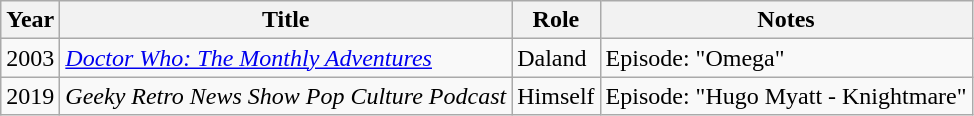<table class="wikitable sortable">
<tr>
<th>Year</th>
<th>Title</th>
<th>Role</th>
<th class="unsortable">Notes</th>
</tr>
<tr>
<td>2003</td>
<td><em><a href='#'>Doctor Who: The Monthly Adventures</a></em></td>
<td>Daland</td>
<td>Episode: "Omega"</td>
</tr>
<tr>
<td>2019</td>
<td><em>Geeky Retro News Show Pop Culture Podcast</em></td>
<td>Himself</td>
<td>Episode: "Hugo Myatt - Knightmare"</td>
</tr>
</table>
